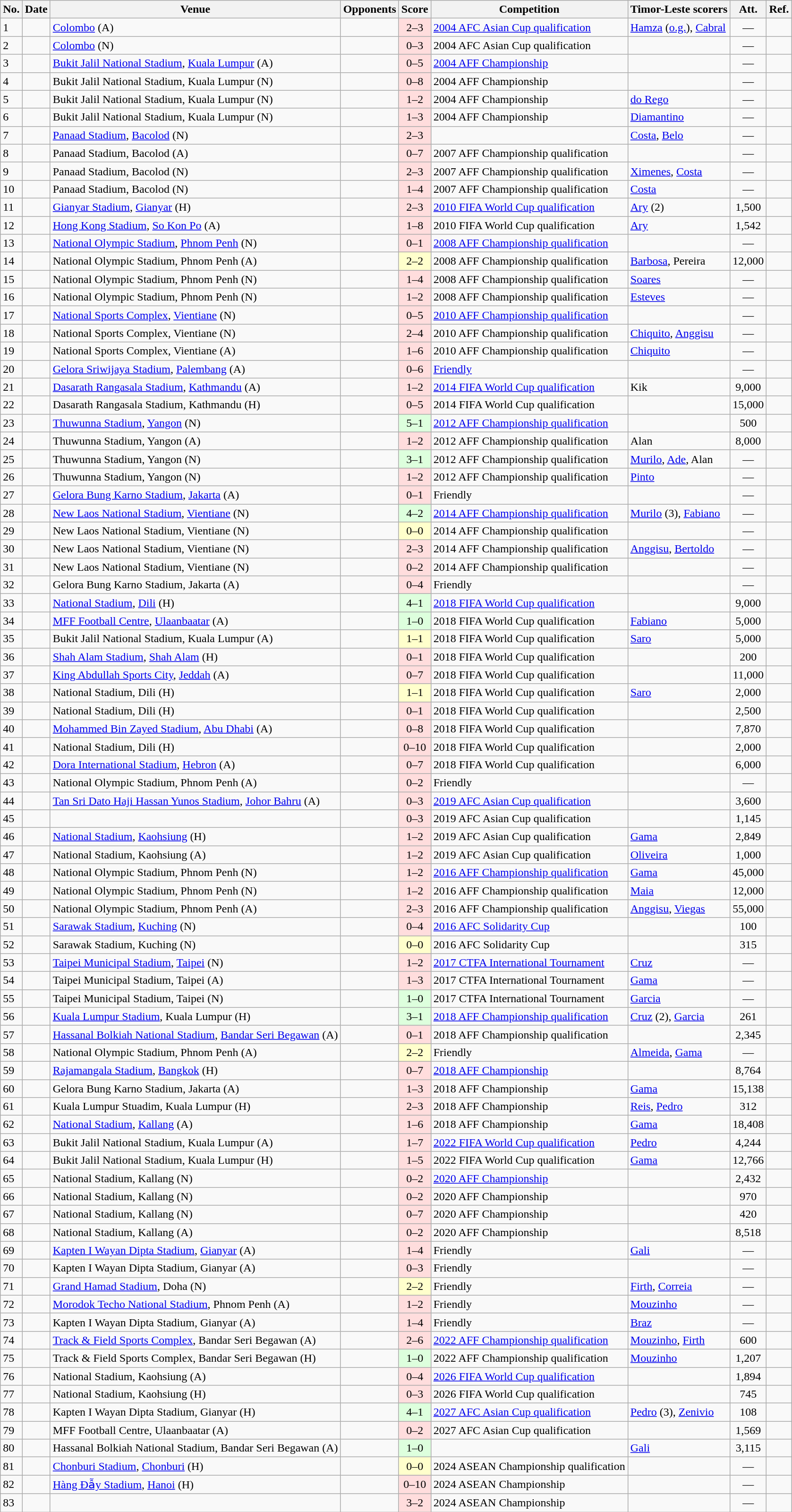<table class="wikitable sortable">
<tr>
<th>No.</th>
<th>Date</th>
<th>Venue</th>
<th>Opponents</th>
<th>Score</th>
<th>Competition</th>
<th class=unsortable>Timor-Leste scorers</th>
<th>Att.</th>
<th class=unsortable>Ref.</th>
</tr>
<tr>
<td>1</td>
<td></td>
<td><a href='#'>Colombo</a> (A)</td>
<td></td>
<td align="center" bgcolor=#ffdddd>2–3</td>
<td><a href='#'>2004 AFC Asian Cup qualification</a></td>
<td><a href='#'>Hamza</a> (<a href='#'>o.g.</a>), <a href='#'>Cabral</a></td>
<td align="center">—</td>
<td></td>
</tr>
<tr>
<td>2</td>
<td></td>
<td><a href='#'>Colombo</a> (N)</td>
<td></td>
<td align="center" bgcolor=#ffdddd>0–3</td>
<td>2004 AFC Asian Cup qualification</td>
<td></td>
<td align="center">—</td>
<td></td>
</tr>
<tr>
<td>3</td>
<td></td>
<td><a href='#'>Bukit Jalil National Stadium</a>, <a href='#'>Kuala Lumpur</a> (A)</td>
<td></td>
<td align="center" bgcolor=#ffdddd>0–5</td>
<td><a href='#'>2004 AFF Championship</a></td>
<td></td>
<td align="center">—</td>
<td></td>
</tr>
<tr>
<td>4</td>
<td></td>
<td>Bukit Jalil National Stadium, Kuala Lumpur (N)</td>
<td></td>
<td align="center" bgcolor=#ffdddd>0–8</td>
<td>2004 AFF Championship</td>
<td></td>
<td align="center">—</td>
<td></td>
</tr>
<tr>
<td>5</td>
<td></td>
<td>Bukit Jalil National Stadium, Kuala Lumpur (N)</td>
<td></td>
<td align="center" bgcolor=#ffdddd>1–2</td>
<td>2004 AFF Championship</td>
<td><a href='#'>do Rego</a></td>
<td align="center">—</td>
<td></td>
</tr>
<tr>
<td>6</td>
<td></td>
<td>Bukit Jalil National Stadium, Kuala Lumpur (N)</td>
<td></td>
<td align="center" bgcolor=#ffdddd>1–3</td>
<td>2004 AFF Championship</td>
<td><a href='#'>Diamantino</a></td>
<td align="center">—</td>
<td></td>
</tr>
<tr>
<td>7</td>
<td></td>
<td><a href='#'>Panaad Stadium</a>, <a href='#'>Bacolod</a> (N)</td>
<td></td>
<td align="center" bgcolor=#ffdddd>2–3</td>
<td></td>
<td><a href='#'>Costa</a>, <a href='#'>Belo</a></td>
<td align="center">—</td>
<td></td>
</tr>
<tr>
<td>8</td>
<td></td>
<td>Panaad Stadium, Bacolod (A)</td>
<td></td>
<td align="center" bgcolor=#ffdddd>0–7</td>
<td>2007 AFF Championship qualification</td>
<td></td>
<td align="center">—</td>
<td></td>
</tr>
<tr>
<td>9</td>
<td></td>
<td>Panaad Stadium, Bacolod (N)</td>
<td></td>
<td align="center" bgcolor=#ffdddd>2–3</td>
<td>2007 AFF Championship qualification</td>
<td><a href='#'>Ximenes</a>, <a href='#'>Costa</a></td>
<td align="center">—</td>
<td></td>
</tr>
<tr>
<td>10</td>
<td></td>
<td>Panaad Stadium, Bacolod (N)</td>
<td></td>
<td align="center" bgcolor=#ffdddd>1–4</td>
<td>2007 AFF Championship qualification</td>
<td><a href='#'>Costa</a></td>
<td align="center">—</td>
<td></td>
</tr>
<tr>
<td>11</td>
<td></td>
<td><a href='#'>Gianyar Stadium</a>, <a href='#'>Gianyar</a> (H)</td>
<td></td>
<td align="center" bgcolor=#ffdddd>2–3</td>
<td><a href='#'>2010 FIFA World Cup qualification</a></td>
<td><a href='#'>Ary</a> (2)</td>
<td align="center">1,500</td>
<td></td>
</tr>
<tr>
<td>12</td>
<td></td>
<td><a href='#'>Hong Kong Stadium</a>, <a href='#'>So Kon Po</a> (A)</td>
<td></td>
<td align="center" bgcolor=#ffdddd>1–8</td>
<td>2010 FIFA World Cup qualification</td>
<td><a href='#'>Ary</a></td>
<td align="center">1,542</td>
<td></td>
</tr>
<tr>
<td>13</td>
<td></td>
<td><a href='#'>National Olympic Stadium</a>, <a href='#'>Phnom Penh</a> (N)</td>
<td></td>
<td align="center" bgcolor=#ffdddd>0–1</td>
<td><a href='#'>2008 AFF Championship qualification</a></td>
<td></td>
<td align="center">—</td>
<td></td>
</tr>
<tr>
<td>14</td>
<td></td>
<td>National Olympic Stadium, Phnom Penh (A)</td>
<td></td>
<td align="center" bgcolor=#ffffcc>2–2</td>
<td>2008 AFF Championship qualification</td>
<td><a href='#'>Barbosa</a>, Pereira</td>
<td align="center">12,000</td>
<td></td>
</tr>
<tr>
<td>15</td>
<td></td>
<td>National Olympic Stadium, Phnom Penh (N)</td>
<td></td>
<td align="center" bgcolor=#ffdddd>1–4</td>
<td>2008 AFF Championship qualification</td>
<td><a href='#'>Soares</a></td>
<td align="center">—</td>
<td></td>
</tr>
<tr>
<td>16</td>
<td></td>
<td>National Olympic Stadium, Phnom Penh (N)</td>
<td></td>
<td align="center" bgcolor=#ffdddd>1–2</td>
<td>2008 AFF Championship qualification</td>
<td><a href='#'>Esteves</a></td>
<td align="center">—</td>
<td></td>
</tr>
<tr>
<td>17</td>
<td></td>
<td><a href='#'>National Sports Complex</a>, <a href='#'>Vientiane</a> (N)</td>
<td></td>
<td align="center" bgcolor=#ffdddd>0–5</td>
<td><a href='#'>2010 AFF Championship qualification</a></td>
<td></td>
<td align="center">—</td>
<td></td>
</tr>
<tr>
<td>18</td>
<td></td>
<td>National Sports Complex, Vientiane (N)</td>
<td></td>
<td align="center" bgcolor=#ffdddd>2–4</td>
<td>2010 AFF Championship qualification</td>
<td><a href='#'>Chiquito</a>, <a href='#'>Anggisu</a></td>
<td align="center">—</td>
<td></td>
</tr>
<tr>
<td>19</td>
<td></td>
<td>National Sports Complex, Vientiane (A)</td>
<td></td>
<td align="center" bgcolor=#ffdddd>1–6</td>
<td>2010 AFF Championship qualification</td>
<td><a href='#'>Chiquito</a></td>
<td align="center">—</td>
<td></td>
</tr>
<tr>
<td>20</td>
<td></td>
<td><a href='#'>Gelora Sriwijaya Stadium</a>, <a href='#'>Palembang</a> (A)</td>
<td></td>
<td align="center" bgcolor=#ffdddd>0–6</td>
<td><a href='#'>Friendly</a></td>
<td></td>
<td align="center">—</td>
<td></td>
</tr>
<tr>
<td>21</td>
<td></td>
<td><a href='#'>Dasarath Rangasala Stadium</a>, <a href='#'>Kathmandu</a> (A)</td>
<td></td>
<td align="center" bgcolor=#ffdddd>1–2</td>
<td><a href='#'>2014 FIFA World Cup qualification</a></td>
<td>Kik</td>
<td align="center">9,000</td>
<td></td>
</tr>
<tr>
<td>22</td>
<td></td>
<td>Dasarath Rangasala Stadium, Kathmandu (H)</td>
<td></td>
<td align="center" bgcolor=#ffdddd>0–5</td>
<td>2014 FIFA World Cup qualification</td>
<td></td>
<td align="center">15,000</td>
<td></td>
</tr>
<tr>
<td>23</td>
<td></td>
<td><a href='#'>Thuwunna Stadium</a>, <a href='#'>Yangon</a> (N)</td>
<td></td>
<td align="center" bgcolor=#ddffdd>5–1</td>
<td><a href='#'>2012 AFF Championship qualification</a></td>
<td></td>
<td align="center">500</td>
<td></td>
</tr>
<tr>
<td>24</td>
<td></td>
<td>Thuwunna Stadium, Yangon (A)</td>
<td></td>
<td align="center" bgcolor=#ffdddd>1–2</td>
<td>2012 AFF Championship qualification</td>
<td>Alan</td>
<td align="center">8,000</td>
<td></td>
</tr>
<tr>
<td>25</td>
<td></td>
<td>Thuwunna Stadium, Yangon (N)</td>
<td></td>
<td align="center" bgcolor=#ddffdd>3–1</td>
<td>2012 AFF Championship qualification</td>
<td><a href='#'>Murilo</a>, <a href='#'>Ade</a>, Alan</td>
<td align="center">—</td>
<td></td>
</tr>
<tr>
<td>26</td>
<td></td>
<td>Thuwunna Stadium, Yangon (N)</td>
<td></td>
<td align="center" bgcolor=#ffdddd>1–2</td>
<td>2012 AFF Championship qualification</td>
<td><a href='#'>Pinto</a></td>
<td align="center">—</td>
<td></td>
</tr>
<tr>
<td>27</td>
<td></td>
<td><a href='#'>Gelora Bung Karno Stadium</a>, <a href='#'>Jakarta</a> (A)</td>
<td></td>
<td align="center" bgcolor=#ffdddd>0–1</td>
<td>Friendly</td>
<td></td>
<td align="center">—</td>
<td></td>
</tr>
<tr>
<td>28</td>
<td></td>
<td><a href='#'>New Laos National Stadium</a>, <a href='#'>Vientiane</a> (N)</td>
<td></td>
<td align="center" bgcolor=#ddffdd>4–2</td>
<td><a href='#'>2014 AFF Championship qualification</a></td>
<td><a href='#'>Murilo</a> (3), <a href='#'>Fabiano</a></td>
<td align="center">—</td>
<td></td>
</tr>
<tr>
<td>29</td>
<td></td>
<td>New Laos National Stadium, Vientiane (N)</td>
<td></td>
<td align="center" bgcolor=#ffffcc>0–0</td>
<td>2014 AFF Championship qualification</td>
<td></td>
<td align="center">—</td>
<td></td>
</tr>
<tr>
<td>30</td>
<td></td>
<td>New Laos National Stadium, Vientiane (N)</td>
<td></td>
<td align="center" bgcolor=#ffdddd>2–3</td>
<td>2014 AFF Championship qualification</td>
<td><a href='#'>Anggisu</a>, <a href='#'>Bertoldo</a></td>
<td align="center">—</td>
<td></td>
</tr>
<tr>
<td>31</td>
<td></td>
<td>New Laos National Stadium, Vientiane (N)</td>
<td></td>
<td align="center" bgcolor=#ffdddd>0–2</td>
<td>2014 AFF Championship qualification</td>
<td></td>
<td align="center">—</td>
<td></td>
</tr>
<tr>
<td>32</td>
<td></td>
<td>Gelora Bung Karno Stadium, Jakarta (A)</td>
<td></td>
<td align="center" bgcolor=#ffdddd>0–4</td>
<td>Friendly</td>
<td></td>
<td align="center">—</td>
<td></td>
</tr>
<tr>
<td>33</td>
<td></td>
<td><a href='#'>National Stadium</a>, <a href='#'>Dili</a> (H)</td>
<td></td>
<td align="center" bgcolor=#ddffdd>4–1</td>
<td><a href='#'>2018 FIFA World Cup qualification</a></td>
<td></td>
<td align="center">9,000</td>
<td></td>
</tr>
<tr>
<td>34</td>
<td></td>
<td><a href='#'>MFF Football Centre</a>, <a href='#'>Ulaanbaatar</a> (A)</td>
<td></td>
<td align="center" bgcolor=#ddffdd>1–0</td>
<td>2018 FIFA World Cup qualification</td>
<td><a href='#'>Fabiano</a></td>
<td align="center">5,000</td>
<td></td>
</tr>
<tr>
<td>35</td>
<td></td>
<td>Bukit Jalil National Stadium, Kuala Lumpur (A)</td>
<td></td>
<td align="center" bgcolor=#ffffcc>1–1</td>
<td>2018 FIFA World Cup qualification</td>
<td><a href='#'>Saro</a></td>
<td align="center">5,000</td>
<td></td>
</tr>
<tr>
<td>36</td>
<td></td>
<td><a href='#'>Shah Alam Stadium</a>, <a href='#'>Shah Alam</a> (H)</td>
<td></td>
<td align="center" bgcolor=#ffdddd>0–1</td>
<td>2018 FIFA World Cup qualification</td>
<td></td>
<td align="center">200</td>
<td></td>
</tr>
<tr>
<td>37</td>
<td></td>
<td><a href='#'>King Abdullah Sports City</a>, <a href='#'>Jeddah</a> (A)</td>
<td></td>
<td align="center" bgcolor=#ffdddd>0–7</td>
<td>2018 FIFA World Cup qualification</td>
<td></td>
<td align="center">11,000</td>
<td></td>
</tr>
<tr>
<td>38</td>
<td></td>
<td>National Stadium, Dili (H)</td>
<td></td>
<td align="center" bgcolor=#ffffcc>1–1</td>
<td>2018 FIFA World Cup qualification</td>
<td><a href='#'>Saro</a></td>
<td align="center">2,000</td>
<td></td>
</tr>
<tr>
<td>39</td>
<td></td>
<td>National Stadium, Dili (H)</td>
<td></td>
<td align="center" bgcolor=#ffdddd>0–1</td>
<td>2018 FIFA World Cup qualification</td>
<td></td>
<td align="center">2,500</td>
<td></td>
</tr>
<tr>
<td>40</td>
<td></td>
<td><a href='#'>Mohammed Bin Zayed Stadium</a>, <a href='#'>Abu Dhabi</a> (A)</td>
<td></td>
<td align="center" bgcolor=#ffdddd>0–8</td>
<td>2018 FIFA World Cup qualification</td>
<td></td>
<td align="center">7,870</td>
<td></td>
</tr>
<tr>
<td>41</td>
<td></td>
<td>National Stadium, Dili (H)</td>
<td></td>
<td align="center" bgcolor=#ffdddd>0–10</td>
<td>2018 FIFA World Cup qualification</td>
<td></td>
<td align="center">2,000</td>
<td></td>
</tr>
<tr>
<td>42</td>
<td></td>
<td><a href='#'>Dora International Stadium</a>, <a href='#'>Hebron</a> (A)</td>
<td></td>
<td align="center" bgcolor=#ffdddd>0–7</td>
<td>2018 FIFA World Cup qualification</td>
<td></td>
<td align="center">6,000</td>
<td></td>
</tr>
<tr>
<td>43</td>
<td></td>
<td>National Olympic Stadium, Phnom Penh (A)</td>
<td></td>
<td align="center" bgcolor=#ffdddd>0–2</td>
<td>Friendly</td>
<td></td>
<td align="center">—</td>
<td></td>
</tr>
<tr>
<td>44</td>
<td></td>
<td><a href='#'>Tan Sri Dato Haji Hassan Yunos Stadium</a>, <a href='#'>Johor Bahru</a> (A)</td>
<td></td>
<td align="center" bgcolor=#ffdddd>0–3</td>
<td><a href='#'>2019 AFC Asian Cup qualification</a></td>
<td></td>
<td align="center">3,600</td>
<td></td>
</tr>
<tr>
<td>45</td>
<td></td>
<td></td>
<td></td>
<td align="center" bgcolor=#ffdddd>0–3</td>
<td>2019 AFC Asian Cup qualification</td>
<td></td>
<td align="center">1,145</td>
<td></td>
</tr>
<tr>
<td>46</td>
<td></td>
<td><a href='#'>National Stadium</a>, <a href='#'>Kaohsiung</a> (H)</td>
<td></td>
<td align="center" bgcolor=#ffdddd>1–2</td>
<td>2019 AFC Asian Cup qualification</td>
<td><a href='#'>Gama</a></td>
<td align="center">2,849</td>
<td></td>
</tr>
<tr>
<td>47</td>
<td></td>
<td>National Stadium, Kaohsiung (A)</td>
<td></td>
<td align="center" bgcolor=#ffdddd>1–2</td>
<td>2019 AFC Asian Cup qualification</td>
<td><a href='#'>Oliveira</a></td>
<td align="center">1,000</td>
<td></td>
</tr>
<tr>
<td>48</td>
<td></td>
<td>National Olympic Stadium, Phnom Penh (N)</td>
<td></td>
<td align="center" bgcolor=#ffdddd>1–2</td>
<td><a href='#'>2016 AFF Championship qualification</a></td>
<td><a href='#'>Gama</a></td>
<td align="center">45,000</td>
<td></td>
</tr>
<tr>
<td>49</td>
<td></td>
<td>National Olympic Stadium, Phnom Penh (N)</td>
<td></td>
<td align="center" bgcolor=#ffdddd>1–2</td>
<td>2016 AFF Championship qualification</td>
<td><a href='#'>Maia</a></td>
<td align="center">12,000</td>
<td></td>
</tr>
<tr>
<td>50</td>
<td></td>
<td>National Olympic Stadium, Phnom Penh (A)</td>
<td></td>
<td align="center" bgcolor=#ffdddd>2–3</td>
<td>2016 AFF Championship qualification</td>
<td><a href='#'>Anggisu</a>, <a href='#'>Viegas</a></td>
<td align="center">55,000</td>
<td></td>
</tr>
<tr>
<td>51</td>
<td></td>
<td><a href='#'>Sarawak Stadium</a>, <a href='#'>Kuching</a> (N)</td>
<td></td>
<td align="center" bgcolor=#ffdddd>0–4</td>
<td><a href='#'>2016 AFC Solidarity Cup</a></td>
<td></td>
<td align="center">100</td>
<td></td>
</tr>
<tr>
<td>52</td>
<td></td>
<td>Sarawak Stadium, Kuching (N)</td>
<td></td>
<td align="center" bgcolor=#ffffcc>0–0</td>
<td>2016 AFC Solidarity Cup</td>
<td></td>
<td align="center">315</td>
<td></td>
</tr>
<tr>
<td>53</td>
<td></td>
<td><a href='#'>Taipei Municipal Stadium</a>, <a href='#'>Taipei</a> (N)</td>
<td></td>
<td align="center" bgcolor=#ffdddd>1–2</td>
<td><a href='#'>2017 CTFA International Tournament</a></td>
<td><a href='#'>Cruz</a></td>
<td align="center">—</td>
<td></td>
</tr>
<tr>
<td>54</td>
<td></td>
<td>Taipei Municipal Stadium, Taipei (A)</td>
<td></td>
<td align="center" bgcolor=#ffdddd>1–3</td>
<td>2017 CTFA International Tournament</td>
<td><a href='#'>Gama</a></td>
<td align="center">—</td>
<td></td>
</tr>
<tr>
<td>55</td>
<td></td>
<td>Taipei Municipal Stadium, Taipei (N)</td>
<td></td>
<td align="center" bgcolor=#ddffdd>1–0</td>
<td>2017 CTFA International Tournament</td>
<td><a href='#'>Garcia</a></td>
<td align="center">—</td>
<td></td>
</tr>
<tr>
<td>56</td>
<td></td>
<td><a href='#'>Kuala Lumpur Stadium</a>, Kuala Lumpur (H)</td>
<td></td>
<td align="center" bgcolor=#ddffdd>3–1</td>
<td><a href='#'>2018 AFF Championship qualification</a></td>
<td><a href='#'>Cruz</a> (2), <a href='#'>Garcia</a></td>
<td align="center">261</td>
<td></td>
</tr>
<tr>
<td>57</td>
<td></td>
<td><a href='#'>Hassanal Bolkiah National Stadium</a>, <a href='#'>Bandar Seri Begawan</a> (A)</td>
<td></td>
<td align="center" bgcolor=#ffdddd>0–1</td>
<td>2018 AFF Championship qualification</td>
<td></td>
<td align="center">2,345</td>
<td></td>
</tr>
<tr>
<td>58</td>
<td></td>
<td>National Olympic Stadium, Phnom Penh (A)</td>
<td></td>
<td align="center" bgcolor=#ffffcc>2–2</td>
<td>Friendly</td>
<td><a href='#'>Almeida</a>, <a href='#'>Gama</a></td>
<td align="center">—</td>
<td></td>
</tr>
<tr>
<td>59</td>
<td></td>
<td><a href='#'>Rajamangala Stadium</a>, <a href='#'>Bangkok</a> (H)</td>
<td></td>
<td align="center" bgcolor=#ffdddd>0–7</td>
<td><a href='#'>2018 AFF Championship</a></td>
<td></td>
<td align="center">8,764</td>
<td></td>
</tr>
<tr>
<td>60</td>
<td></td>
<td>Gelora Bung Karno Stadium, Jakarta (A)</td>
<td></td>
<td align="center" bgcolor=#ffdddd>1–3</td>
<td>2018 AFF Championship</td>
<td><a href='#'>Gama</a></td>
<td align="center">15,138</td>
<td></td>
</tr>
<tr>
<td>61</td>
<td></td>
<td>Kuala Lumpur Stuadim, Kuala Lumpur (H)</td>
<td></td>
<td align="center" bgcolor=#ffdddd>2–3</td>
<td>2018 AFF Championship</td>
<td><a href='#'>Reis</a>, <a href='#'>Pedro</a></td>
<td align="center">312</td>
<td></td>
</tr>
<tr>
<td>62</td>
<td></td>
<td><a href='#'>National Stadium</a>, <a href='#'>Kallang</a> (A)</td>
<td></td>
<td align="center" bgcolor=#ffdddd>1–6</td>
<td>2018 AFF Championship</td>
<td><a href='#'>Gama</a></td>
<td align="center">18,408</td>
<td></td>
</tr>
<tr>
<td>63</td>
<td></td>
<td>Bukit Jalil National Stadium, Kuala Lumpur (A)</td>
<td></td>
<td align="center" bgcolor=#ffdddd>1–7</td>
<td><a href='#'>2022 FIFA World Cup qualification</a></td>
<td><a href='#'>Pedro</a></td>
<td align="center">4,244</td>
<td></td>
</tr>
<tr>
<td>64</td>
<td></td>
<td>Bukit Jalil National Stadium, Kuala Lumpur (H)</td>
<td></td>
<td align="center" bgcolor=#ffdddd>1–5</td>
<td>2022 FIFA World Cup qualification</td>
<td><a href='#'>Gama</a></td>
<td align="center">12,766</td>
<td></td>
</tr>
<tr>
<td>65</td>
<td></td>
<td>National Stadium, Kallang (N)</td>
<td></td>
<td align="center" bgcolor=#ffdddd>0–2</td>
<td><a href='#'>2020 AFF Championship</a></td>
<td></td>
<td align="center">2,432</td>
<td></td>
</tr>
<tr>
<td>66</td>
<td></td>
<td>National Stadium, Kallang (N)</td>
<td></td>
<td align="center" bgcolor=#ffdddd>0–2</td>
<td>2020 AFF Championship</td>
<td></td>
<td align="center">970</td>
<td></td>
</tr>
<tr>
<td>67</td>
<td></td>
<td>National Stadium, Kallang (N)</td>
<td></td>
<td align="center" bgcolor=#ffdddd>0–7</td>
<td>2020 AFF Championship</td>
<td></td>
<td align="center">420</td>
<td></td>
</tr>
<tr>
<td>68</td>
<td></td>
<td>National Stadium, Kallang (A)</td>
<td></td>
<td align="center" bgcolor=#ffdddd>0–2</td>
<td>2020 AFF Championship</td>
<td></td>
<td align="center">8,518</td>
<td></td>
</tr>
<tr>
<td>69</td>
<td></td>
<td><a href='#'>Kapten I Wayan Dipta Stadium</a>, <a href='#'>Gianyar</a> (A)</td>
<td></td>
<td align="center" bgcolor=#ffdddd>1–4</td>
<td>Friendly</td>
<td><a href='#'>Gali</a></td>
<td align="center">—</td>
<td></td>
</tr>
<tr>
<td>70</td>
<td></td>
<td>Kapten I Wayan Dipta Stadium, Gianyar (A)</td>
<td></td>
<td align="center" bgcolor=#ffdddd>0–3</td>
<td>Friendly</td>
<td></td>
<td align="center">—</td>
<td></td>
</tr>
<tr>
<td>71</td>
<td></td>
<td><a href='#'>Grand Hamad Stadium</a>, Doha (N)</td>
<td></td>
<td align="center" bgcolor=#ffffcc>2–2</td>
<td>Friendly</td>
<td><a href='#'>Firth</a>, <a href='#'>Correia</a></td>
<td align="center">—</td>
<td></td>
</tr>
<tr>
<td>72</td>
<td></td>
<td><a href='#'>Morodok Techo National Stadium</a>, Phnom Penh (A)</td>
<td></td>
<td align="center" bgcolor=#ffdddd>1–2</td>
<td>Friendly</td>
<td><a href='#'>Mouzinho</a></td>
<td align="center">—</td>
<td></td>
</tr>
<tr>
<td>73</td>
<td></td>
<td>Kapten I Wayan Dipta Stadium, Gianyar (A)</td>
<td></td>
<td align="center" bgcolor=#ffdddd>1–4</td>
<td>Friendly</td>
<td><a href='#'>Braz</a></td>
<td align="center">—</td>
<td></td>
</tr>
<tr>
<td>74</td>
<td></td>
<td><a href='#'>Track & Field Sports Complex</a>, Bandar Seri Begawan (A)</td>
<td></td>
<td align="center" bgcolor=#ffdddd>2–6</td>
<td><a href='#'>2022 AFF Championship qualification</a></td>
<td><a href='#'>Mouzinho</a>, <a href='#'>Firth</a></td>
<td align="center">600</td>
<td></td>
</tr>
<tr>
<td>75</td>
<td></td>
<td>Track & Field Sports Complex, Bandar Seri Begawan (H)</td>
<td></td>
<td align="center" bgcolor=#ddffdd>1–0</td>
<td>2022 AFF Championship qualification</td>
<td><a href='#'>Mouzinho</a></td>
<td align="center">1,207</td>
<td></td>
</tr>
<tr>
<td>76</td>
<td></td>
<td>National Stadium, Kaohsiung (A)</td>
<td></td>
<td align="center" bgcolor=#ffdddd>0–4</td>
<td><a href='#'>2026 FIFA World Cup qualification</a></td>
<td></td>
<td align="center">1,894</td>
<td></td>
</tr>
<tr>
<td>77</td>
<td></td>
<td>National Stadium, Kaohsiung (H)</td>
<td></td>
<td align="center" bgcolor=#ffdddd>0–3</td>
<td>2026 FIFA World Cup qualification</td>
<td></td>
<td align="center">745</td>
<td></td>
</tr>
<tr>
<td>78</td>
<td></td>
<td>Kapten I Wayan Dipta Stadium, Gianyar (H)</td>
<td></td>
<td align="center" bgcolor=#ddffdd>4–1</td>
<td><a href='#'>2027 AFC Asian Cup qualification</a></td>
<td><a href='#'>Pedro</a> (3), <a href='#'>Zenivio</a></td>
<td align="center">108</td>
<td></td>
</tr>
<tr>
<td>79</td>
<td></td>
<td>MFF Football Centre, Ulaanbaatar (A)</td>
<td></td>
<td align="center" bgcolor=#ffdddd>0–2</td>
<td>2027 AFC Asian Cup qualification</td>
<td></td>
<td align="center">1,569</td>
<td></td>
</tr>
<tr>
<td>80</td>
<td></td>
<td>Hassanal Bolkiah National Stadium, Bandar Seri Begawan (A)</td>
<td></td>
<td align="center" bgcolor=#ddffdd>1–0</td>
<td></td>
<td><a href='#'>Gali</a></td>
<td align="center">3,115</td>
<td></td>
</tr>
<tr>
<td>81</td>
<td></td>
<td><a href='#'>Chonburi Stadium</a>, <a href='#'>Chonburi</a> (H)</td>
<td></td>
<td align="center" bgcolor=#ffffcc>0–0</td>
<td>2024 ASEAN Championship qualification</td>
<td></td>
<td align="center">—</td>
<td></td>
</tr>
<tr>
<td>82</td>
<td></td>
<td><a href='#'>Hàng Đẫy Stadium</a>, <a href='#'>Hanoi</a> (H)</td>
<td></td>
<td align="center" bgcolor=#ffdddd>0–10</td>
<td>2024 ASEAN Championship</td>
<td></td>
<td align="center">—</td>
<td></td>
</tr>
<tr>
<td>83</td>
<td></td>
<td></td>
<td></td>
<td align="center" bgcolor=#ffdddd>3–2</td>
<td>2024 ASEAN Championship</td>
<td></td>
<td align="center">—</td>
<td></td>
</tr>
</table>
